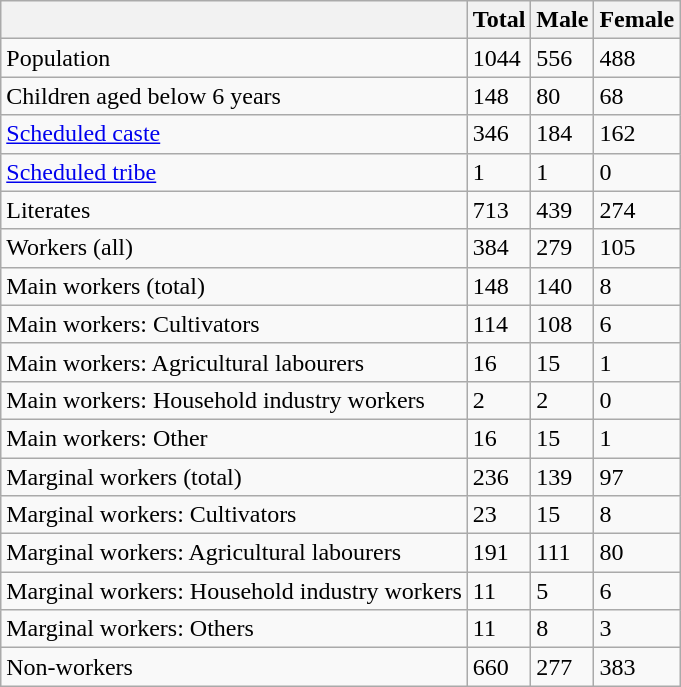<table class="wikitable sortable">
<tr>
<th></th>
<th>Total</th>
<th>Male</th>
<th>Female</th>
</tr>
<tr>
<td>Population</td>
<td>1044</td>
<td>556</td>
<td>488</td>
</tr>
<tr>
<td>Children aged below 6 years</td>
<td>148</td>
<td>80</td>
<td>68</td>
</tr>
<tr>
<td><a href='#'>Scheduled caste</a></td>
<td>346</td>
<td>184</td>
<td>162</td>
</tr>
<tr>
<td><a href='#'>Scheduled tribe</a></td>
<td>1</td>
<td>1</td>
<td>0</td>
</tr>
<tr>
<td>Literates</td>
<td>713</td>
<td>439</td>
<td>274</td>
</tr>
<tr>
<td>Workers (all)</td>
<td>384</td>
<td>279</td>
<td>105</td>
</tr>
<tr>
<td>Main workers (total)</td>
<td>148</td>
<td>140</td>
<td>8</td>
</tr>
<tr>
<td>Main workers: Cultivators</td>
<td>114</td>
<td>108</td>
<td>6</td>
</tr>
<tr>
<td>Main workers: Agricultural labourers</td>
<td>16</td>
<td>15</td>
<td>1</td>
</tr>
<tr>
<td>Main workers: Household industry workers</td>
<td>2</td>
<td>2</td>
<td>0</td>
</tr>
<tr>
<td>Main workers: Other</td>
<td>16</td>
<td>15</td>
<td>1</td>
</tr>
<tr>
<td>Marginal workers (total)</td>
<td>236</td>
<td>139</td>
<td>97</td>
</tr>
<tr>
<td>Marginal workers: Cultivators</td>
<td>23</td>
<td>15</td>
<td>8</td>
</tr>
<tr>
<td>Marginal workers: Agricultural labourers</td>
<td>191</td>
<td>111</td>
<td>80</td>
</tr>
<tr>
<td>Marginal workers: Household industry workers</td>
<td>11</td>
<td>5</td>
<td>6</td>
</tr>
<tr>
<td>Marginal workers: Others</td>
<td>11</td>
<td>8</td>
<td>3</td>
</tr>
<tr>
<td>Non-workers</td>
<td>660</td>
<td>277</td>
<td>383</td>
</tr>
</table>
